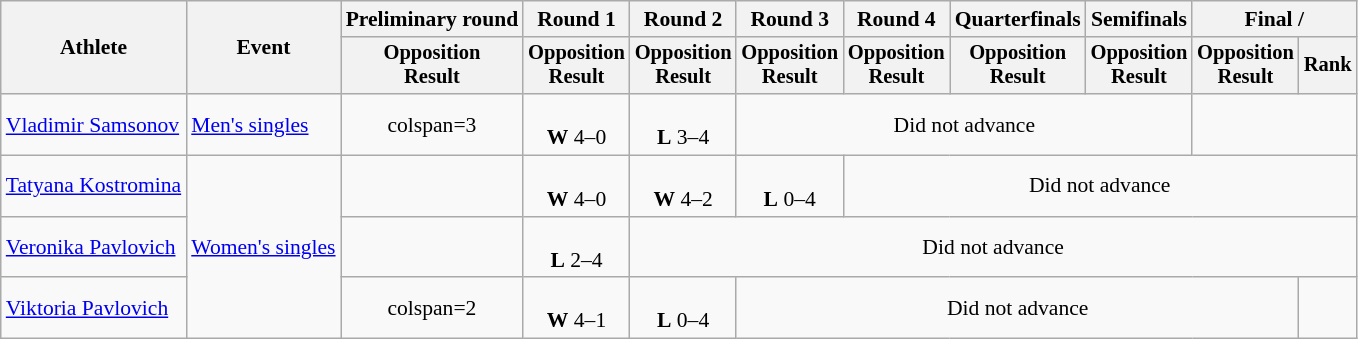<table class="wikitable" style="font-size:90%">
<tr>
<th rowspan="2">Athlete</th>
<th rowspan="2">Event</th>
<th>Preliminary round</th>
<th>Round 1</th>
<th>Round 2</th>
<th>Round 3</th>
<th>Round 4</th>
<th>Quarterfinals</th>
<th>Semifinals</th>
<th colspan=2>Final / </th>
</tr>
<tr style="font-size:95%">
<th>Opposition<br>Result</th>
<th>Opposition<br>Result</th>
<th>Opposition<br>Result</th>
<th>Opposition<br>Result</th>
<th>Opposition<br>Result</th>
<th>Opposition<br>Result</th>
<th>Opposition<br>Result</th>
<th>Opposition<br>Result</th>
<th>Rank</th>
</tr>
<tr align=center>
<td align=left><a href='#'>Vladimir Samsonov</a></td>
<td align=left><a href='#'>Men's singles</a></td>
<td>colspan=3 </td>
<td><br><strong>W</strong> 4–0</td>
<td><br><strong>L</strong> 3–4</td>
<td colspan=4>Did not advance</td>
</tr>
<tr align=center>
<td align=left><a href='#'>Tatyana Kostromina</a></td>
<td align=left rowspan=3><a href='#'>Women's singles</a></td>
<td></td>
<td><br><strong>W</strong> 4–0</td>
<td><br><strong>W</strong> 4–2</td>
<td><br><strong>L</strong> 0–4</td>
<td colspan=5>Did not advance</td>
</tr>
<tr align=center>
<td align=left><a href='#'>Veronika Pavlovich</a></td>
<td></td>
<td><br><strong>L</strong> 2–4</td>
<td colspan=7>Did not advance</td>
</tr>
<tr align=center>
<td align=left><a href='#'>Viktoria Pavlovich</a></td>
<td>colspan=2 </td>
<td><br><strong>W</strong> 4–1</td>
<td><br><strong>L</strong> 0–4</td>
<td colspan=5>Did not advance</td>
</tr>
</table>
